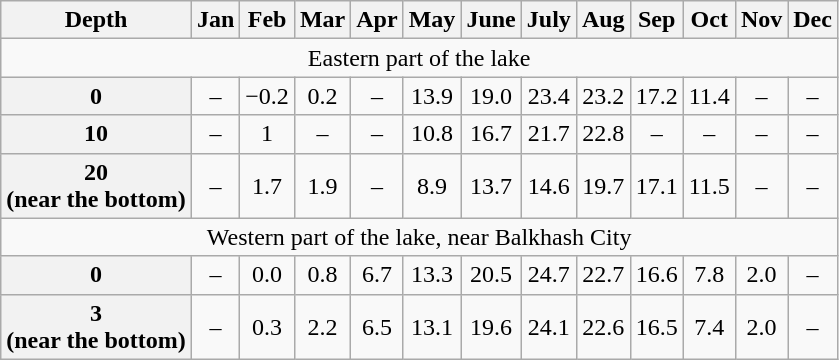<table Class = "wikitable" style = "text-align:center">
<tr>
<th>Depth</th>
<th>Jan</th>
<th>Feb</th>
<th>Mar</th>
<th>Apr</th>
<th>May</th>
<th>June</th>
<th>July</th>
<th>Aug</th>
<th>Sep</th>
<th>Oct</th>
<th>Nov</th>
<th>Dec</th>
</tr>
<tr>
<td Colspan = 13>Eastern part of the lake</td>
</tr>
<tr>
<th>0</th>
<td>–</td>
<td>−0.2</td>
<td>0.2</td>
<td>–</td>
<td>13.9</td>
<td>19.0</td>
<td>23.4</td>
<td>23.2</td>
<td>17.2</td>
<td>11.4</td>
<td>–</td>
<td>–</td>
</tr>
<tr>
<th>10</th>
<td>–</td>
<td>1</td>
<td>–</td>
<td>–</td>
<td>10.8</td>
<td>16.7</td>
<td>21.7</td>
<td>22.8</td>
<td>–</td>
<td>–</td>
<td>–</td>
<td>–</td>
</tr>
<tr>
<th>20<br>(near the bottom)</th>
<td>–</td>
<td>1.7</td>
<td>1.9</td>
<td>–</td>
<td>8.9</td>
<td>13.7</td>
<td>14.6</td>
<td>19.7</td>
<td>17.1</td>
<td>11.5</td>
<td>–</td>
<td>–</td>
</tr>
<tr>
<td Colspan = 13>Western part of the lake, near Balkhash City</td>
</tr>
<tr>
<th>0</th>
<td>–</td>
<td>0.0</td>
<td>0.8</td>
<td>6.7</td>
<td>13.3</td>
<td>20.5</td>
<td>24.7</td>
<td>22.7</td>
<td>16.6</td>
<td>7.8</td>
<td>2.0</td>
<td>–</td>
</tr>
<tr>
<th>3<br>(near the bottom)</th>
<td>–</td>
<td>0.3</td>
<td>2.2</td>
<td>6.5</td>
<td>13.1</td>
<td>19.6</td>
<td>24.1</td>
<td>22.6</td>
<td>16.5</td>
<td>7.4</td>
<td>2.0</td>
<td>–</td>
</tr>
</table>
